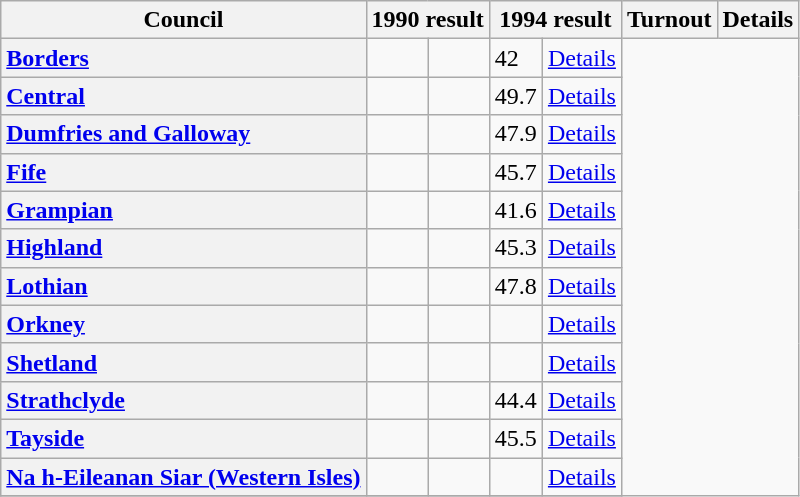<table class="wikitable">
<tr>
<th scope="col">Council</th>
<th scope="col"  colspan="2">1990 result</th>
<th scope="col" colspan="2">1994 result</th>
<th scope="col">Turnout</th>
<th scope="col">Details</th>
</tr>
<tr>
<th scope="row" style="text-align: left;"><a href='#'>Borders</a></th>
<td></td>
<td></td>
<td>42</td>
<td><a href='#'>Details</a></td>
</tr>
<tr>
<th scope="row" style="text-align: left;"><a href='#'>Central</a></th>
<td></td>
<td></td>
<td>49.7</td>
<td><a href='#'>Details</a></td>
</tr>
<tr>
<th scope="row" style="text-align: left;"><a href='#'>Dumfries and Galloway</a></th>
<td></td>
<td></td>
<td>47.9</td>
<td><a href='#'>Details</a></td>
</tr>
<tr>
<th scope="row" style="text-align: left;"><a href='#'>Fife</a></th>
<td></td>
<td></td>
<td>45.7</td>
<td><a href='#'>Details</a></td>
</tr>
<tr>
<th scope="row" style="text-align: left;"><a href='#'>Grampian</a></th>
<td></td>
<td></td>
<td>41.6</td>
<td><a href='#'>Details</a></td>
</tr>
<tr>
<th scope="row" style="text-align: left;"><a href='#'>Highland</a></th>
<td></td>
<td></td>
<td>45.3</td>
<td><a href='#'>Details</a></td>
</tr>
<tr>
<th scope="row" style="text-align: left;"><a href='#'>Lothian</a></th>
<td></td>
<td></td>
<td>47.8</td>
<td><a href='#'>Details</a></td>
</tr>
<tr>
<th scope="row" style="text-align: left;"><a href='#'>Orkney</a></th>
<td></td>
<td></td>
<td></td>
<td><a href='#'>Details</a></td>
</tr>
<tr>
<th scope="row" style="text-align: left;"><a href='#'>Shetland</a></th>
<td></td>
<td></td>
<td></td>
<td><a href='#'>Details</a></td>
</tr>
<tr>
<th scope="row" style="text-align: left;"><a href='#'>Strathclyde</a></th>
<td></td>
<td></td>
<td>44.4</td>
<td><a href='#'>Details</a></td>
</tr>
<tr>
<th scope="row" style="text-align: left;"><a href='#'>Tayside</a></th>
<td></td>
<td></td>
<td>45.5</td>
<td><a href='#'>Details</a></td>
</tr>
<tr>
<th scope="row" style="text-align: left;"><a href='#'>Na h-Eileanan Siar (Western Isles)</a></th>
<td></td>
<td></td>
<td></td>
<td><a href='#'>Details</a></td>
</tr>
<tr>
</tr>
</table>
